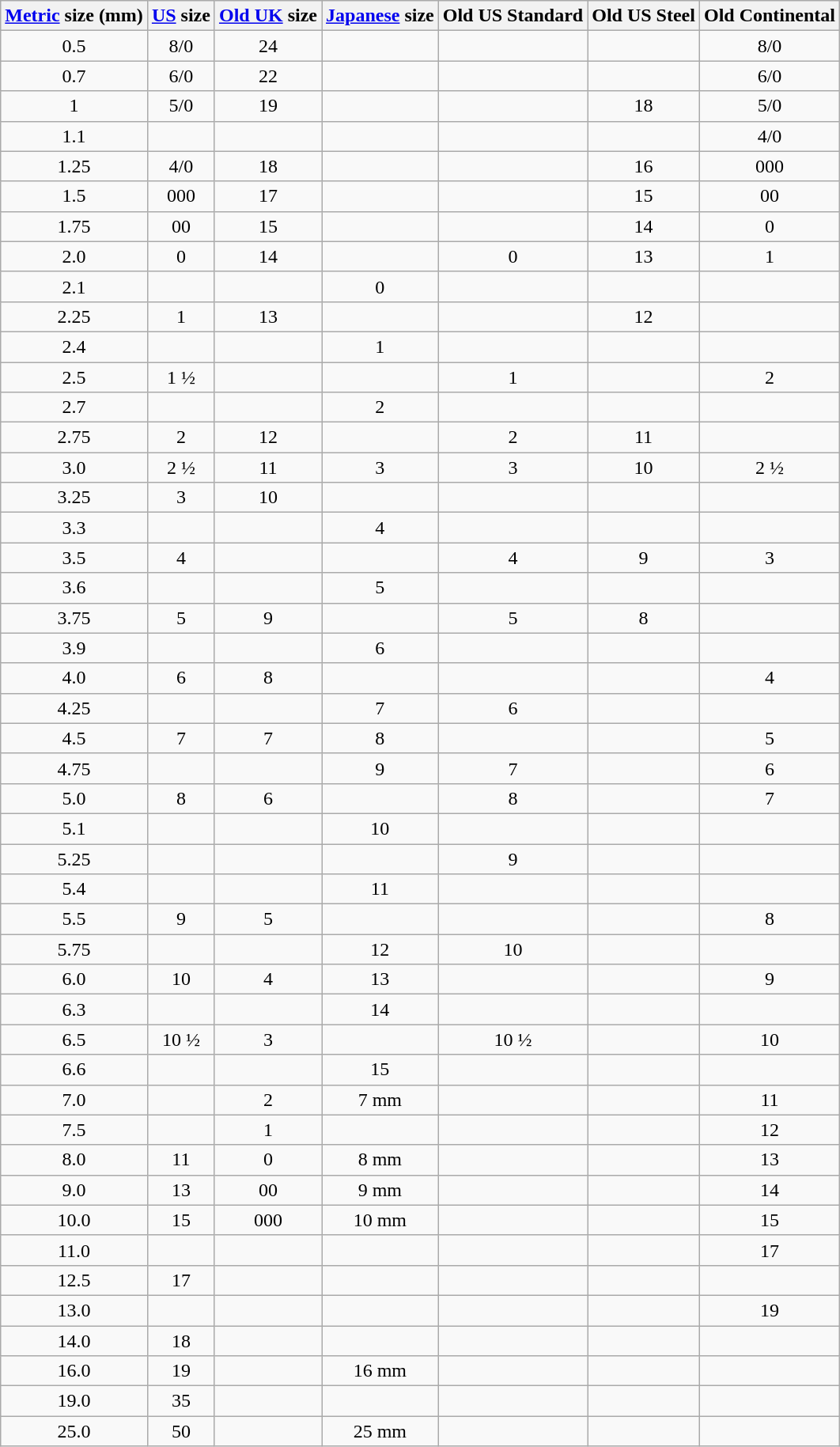<table class="wikitable">
<tr>
<th><a href='#'>Metric</a> size (mm)</th>
<th><a href='#'>US</a> size</th>
<th><a href='#'>Old UK</a> size</th>
<th><a href='#'>Japanese</a> size</th>
<th>Old US Standard</th>
<th>Old US Steel</th>
<th>Old Continental</th>
</tr>
<tr align="center">
<td>0.5</td>
<td>8/0</td>
<td>24</td>
<td></td>
<td></td>
<td></td>
<td>8/0</td>
</tr>
<tr align="center">
<td>0.7</td>
<td>6/0</td>
<td>22</td>
<td></td>
<td></td>
<td></td>
<td>6/0</td>
</tr>
<tr align="center">
<td>1</td>
<td>5/0</td>
<td>19</td>
<td></td>
<td></td>
<td>18</td>
<td>5/0</td>
</tr>
<tr align="center">
<td>1.1</td>
<td></td>
<td></td>
<td></td>
<td></td>
<td></td>
<td>4/0</td>
</tr>
<tr align="center">
<td>1.25</td>
<td>4/0</td>
<td>18</td>
<td></td>
<td></td>
<td>16</td>
<td>000</td>
</tr>
<tr align="center">
<td>1.5</td>
<td>000</td>
<td>17</td>
<td></td>
<td></td>
<td>15</td>
<td>00</td>
</tr>
<tr align="center">
<td>1.75</td>
<td>00</td>
<td>15</td>
<td></td>
<td></td>
<td>14</td>
<td>0</td>
</tr>
<tr align="center">
<td>2.0</td>
<td>0</td>
<td>14</td>
<td></td>
<td>0</td>
<td>13</td>
<td>1</td>
</tr>
<tr align="center">
<td>2.1</td>
<td></td>
<td></td>
<td>0</td>
<td></td>
<td></td>
<td></td>
</tr>
<tr align="center">
<td>2.25</td>
<td>1</td>
<td>13</td>
<td></td>
<td></td>
<td>12</td>
<td></td>
</tr>
<tr align="center">
<td>2.4</td>
<td></td>
<td></td>
<td>1</td>
<td></td>
<td></td>
<td></td>
</tr>
<tr align="center">
<td>2.5</td>
<td>1 ½</td>
<td></td>
<td></td>
<td>1</td>
<td></td>
<td>2</td>
</tr>
<tr align="center">
<td>2.7</td>
<td></td>
<td></td>
<td>2</td>
<td></td>
<td></td>
<td></td>
</tr>
<tr align="center">
<td>2.75</td>
<td>2</td>
<td>12</td>
<td></td>
<td>2</td>
<td>11</td>
<td></td>
</tr>
<tr align="center">
<td>3.0</td>
<td>2 ½</td>
<td>11</td>
<td>3</td>
<td>3</td>
<td>10</td>
<td>2 ½</td>
</tr>
<tr align="center">
<td>3.25</td>
<td>3</td>
<td>10</td>
<td></td>
<td></td>
<td></td>
<td></td>
</tr>
<tr align="center">
<td>3.3</td>
<td></td>
<td></td>
<td>4</td>
<td></td>
<td></td>
<td></td>
</tr>
<tr align="center">
<td>3.5</td>
<td>4</td>
<td></td>
<td></td>
<td>4</td>
<td>9</td>
<td>3</td>
</tr>
<tr align="center">
<td>3.6</td>
<td></td>
<td></td>
<td>5</td>
<td></td>
<td></td>
<td></td>
</tr>
<tr align="center">
<td>3.75</td>
<td>5</td>
<td>9</td>
<td></td>
<td>5</td>
<td>8</td>
<td></td>
</tr>
<tr align="center">
<td>3.9</td>
<td></td>
<td></td>
<td>6</td>
<td></td>
<td></td>
<td></td>
</tr>
<tr align="center">
<td>4.0</td>
<td>6</td>
<td>8</td>
<td></td>
<td></td>
<td></td>
<td>4</td>
</tr>
<tr align="center">
<td>4.25</td>
<td></td>
<td></td>
<td>7</td>
<td>6</td>
<td></td>
<td></td>
</tr>
<tr align="center">
<td>4.5</td>
<td>7</td>
<td>7</td>
<td>8</td>
<td></td>
<td></td>
<td>5</td>
</tr>
<tr align="center">
<td>4.75</td>
<td></td>
<td></td>
<td>9</td>
<td>7</td>
<td></td>
<td>6</td>
</tr>
<tr align="center">
<td>5.0</td>
<td>8</td>
<td>6</td>
<td></td>
<td>8</td>
<td></td>
<td>7</td>
</tr>
<tr align="center">
<td>5.1</td>
<td></td>
<td></td>
<td>10</td>
<td></td>
<td></td>
<td></td>
</tr>
<tr align="center">
<td>5.25</td>
<td></td>
<td></td>
<td></td>
<td>9</td>
<td></td>
<td></td>
</tr>
<tr align="center">
<td>5.4</td>
<td></td>
<td></td>
<td>11</td>
<td></td>
<td></td>
<td></td>
</tr>
<tr align="center">
<td>5.5</td>
<td>9</td>
<td>5</td>
<td></td>
<td></td>
<td></td>
<td>8</td>
</tr>
<tr align="center">
<td>5.75</td>
<td></td>
<td></td>
<td>12</td>
<td>10</td>
<td></td>
<td></td>
</tr>
<tr align="center">
<td>6.0</td>
<td>10</td>
<td>4</td>
<td>13</td>
<td></td>
<td></td>
<td>9</td>
</tr>
<tr align="center">
<td>6.3</td>
<td></td>
<td></td>
<td>14</td>
<td></td>
<td></td>
<td></td>
</tr>
<tr align="center">
<td>6.5</td>
<td>10 ½</td>
<td>3</td>
<td></td>
<td>10 ½</td>
<td></td>
<td>10</td>
</tr>
<tr align="center">
<td>6.6</td>
<td></td>
<td></td>
<td>15</td>
<td></td>
<td></td>
<td></td>
</tr>
<tr align="center">
<td>7.0</td>
<td></td>
<td>2</td>
<td>7 mm</td>
<td></td>
<td></td>
<td>11</td>
</tr>
<tr align="center">
<td>7.5</td>
<td></td>
<td>1</td>
<td></td>
<td></td>
<td></td>
<td>12</td>
</tr>
<tr align="center">
<td>8.0</td>
<td>11</td>
<td>0</td>
<td>8 mm</td>
<td></td>
<td></td>
<td>13</td>
</tr>
<tr align="center">
<td>9.0</td>
<td>13</td>
<td>00</td>
<td>9 mm</td>
<td></td>
<td></td>
<td>14</td>
</tr>
<tr align="center">
<td>10.0</td>
<td>15</td>
<td>000</td>
<td>10 mm</td>
<td></td>
<td></td>
<td>15</td>
</tr>
<tr align="center">
<td>11.0</td>
<td></td>
<td></td>
<td></td>
<td></td>
<td></td>
<td>17</td>
</tr>
<tr align="center">
<td>12.5</td>
<td>17</td>
<td></td>
<td></td>
<td></td>
<td></td>
<td></td>
</tr>
<tr align="center">
<td>13.0</td>
<td></td>
<td></td>
<td></td>
<td></td>
<td></td>
<td>19</td>
</tr>
<tr align="center">
<td>14.0</td>
<td>18</td>
<td></td>
<td></td>
<td></td>
<td></td>
<td></td>
</tr>
<tr align="center">
<td>16.0</td>
<td>19</td>
<td></td>
<td>16 mm</td>
<td></td>
<td></td>
<td></td>
</tr>
<tr align="center">
<td>19.0</td>
<td>35</td>
<td></td>
<td></td>
<td></td>
<td></td>
<td></td>
</tr>
<tr align="center">
<td>25.0</td>
<td>50</td>
<td></td>
<td>25 mm</td>
<td></td>
<td></td>
<td></td>
</tr>
</table>
